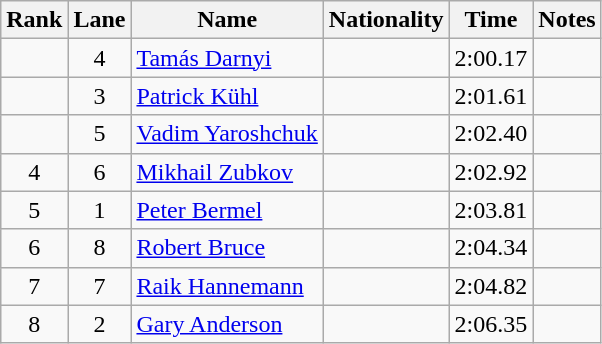<table class="wikitable sortable" style="text-align: center">
<tr>
<th>Rank</th>
<th>Lane</th>
<th>Name</th>
<th>Nationality</th>
<th>Time</th>
<th>Notes</th>
</tr>
<tr>
<td></td>
<td>4</td>
<td align=left><a href='#'>Tamás Darnyi</a></td>
<td align=left></td>
<td>2:00.17</td>
<td></td>
</tr>
<tr>
<td></td>
<td>3</td>
<td align=left><a href='#'>Patrick Kühl</a></td>
<td align=left></td>
<td>2:01.61</td>
<td></td>
</tr>
<tr>
<td></td>
<td>5</td>
<td align=left><a href='#'>Vadim Yaroshchuk</a></td>
<td align=left></td>
<td>2:02.40</td>
<td></td>
</tr>
<tr>
<td>4</td>
<td>6</td>
<td align=left><a href='#'>Mikhail Zubkov</a></td>
<td align=left></td>
<td>2:02.92</td>
<td></td>
</tr>
<tr>
<td>5</td>
<td>1</td>
<td align=left><a href='#'>Peter Bermel</a></td>
<td align=left></td>
<td>2:03.81</td>
<td></td>
</tr>
<tr>
<td>6</td>
<td>8</td>
<td align=left><a href='#'>Robert Bruce</a></td>
<td align=left></td>
<td>2:04.34</td>
<td></td>
</tr>
<tr>
<td>7</td>
<td>7</td>
<td align=left><a href='#'>Raik Hannemann</a></td>
<td align=left></td>
<td>2:04.82</td>
<td></td>
</tr>
<tr>
<td>8</td>
<td>2</td>
<td align=left><a href='#'>Gary Anderson</a></td>
<td align=left></td>
<td>2:06.35</td>
<td></td>
</tr>
</table>
